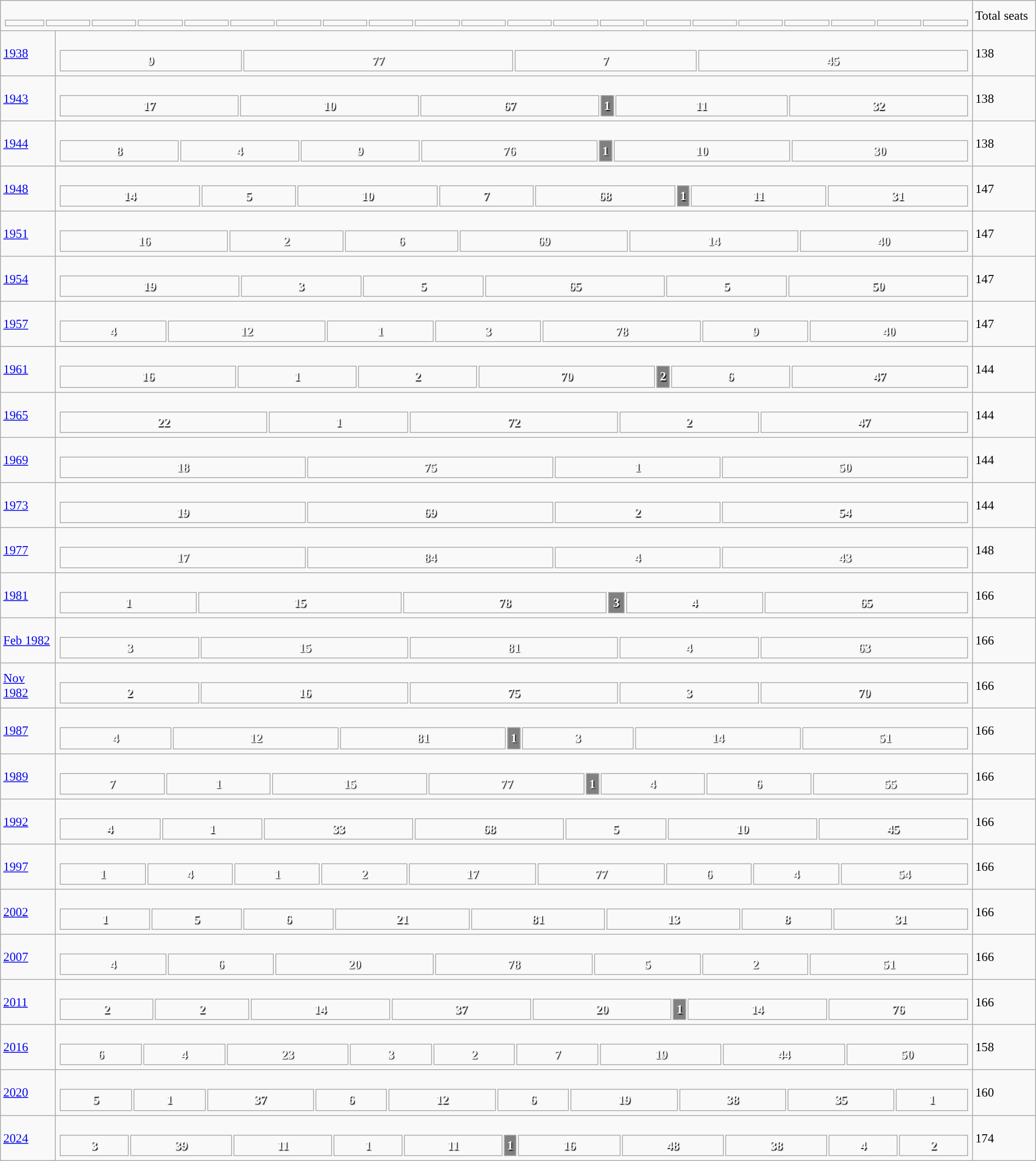<table class="wikitable" width="100%" style="border:solid #000000 1px;font-size:95%;">
<tr>
<td colspan="2"><br><table width="100%" style="font-size:90%;">
<tr>
<td width="40"></td>
<td></td>
<td></td>
<td></td>
<td></td>
<td></td>
<td></td>
<td></td>
<td></td>
<td></td>
<td></td>
<td></td>
<td></td>
<td></td>
<td></td>
<td></td>
<td></td>
<td></td>
<td></td>
<td></td>
<td></td>
</tr>
</table>
</td>
<td width="70">Total seats</td>
</tr>
<tr>
<td width="60"><a href='#'>1938</a></td>
<td><br><table style="width:100%; text-align:center; font-weight:bold; color:white; text-shadow: 1px 1px 1px #000000;">
<tr>
<td style="background-color: ">9</td>
<td style="background-color: ">77</td>
<td style="background-color: ">7</td>
<td style="background-color: ">45</td>
</tr>
</table>
</td>
<td>138</td>
</tr>
<tr>
<td><a href='#'>1943</a></td>
<td><br><table style="width:100%; text-align:center; font-weight:bold; color:white; text-shadow: 1px 1px 1px #000000;">
<tr>
<td style="background-color: ">17</td>
<td style="background-color: ">10</td>
<td style="background-color: ">67</td>
<td style="background-color: #808080;                                                      width:  0.72%">1</td>
<td style="background-color: ">11</td>
<td style="background-color: ">32</td>
</tr>
</table>
</td>
<td>138</td>
</tr>
<tr>
<td><a href='#'>1944</a></td>
<td><br><table style="width:100%; text-align:center; font-weight:bold; color:white; text-shadow: 1px 1px 1px #000000;">
<tr>
<td style="background-color: ">8</td>
<td style="background-color: ">4</td>
<td style="background-color: ">9</td>
<td style="background-color: ">76</td>
<td style="background-color: #808080;                                                      width:  0.72%">1</td>
<td style="background-color: ">10</td>
<td style="background-color: ">30</td>
</tr>
</table>
</td>
<td>138</td>
</tr>
<tr>
<td><a href='#'>1948</a></td>
<td><br><table style="width:100%; text-align:center; font-weight:bold; color:white; text-shadow: 1px 1px 1px #000000;">
<tr>
<td style="background-color: ">14</td>
<td style="background-color: ">5</td>
<td style="background-color: ">10</td>
<td style="background-color: ">7</td>
<td style="background-color: ">68</td>
<td style="background-color: #808080;                                                      width:  0.68%">1</td>
<td style="background-color: ">11</td>
<td style="background-color: ">31</td>
</tr>
</table>
</td>
<td>147</td>
</tr>
<tr>
<td><a href='#'>1951</a></td>
<td><br><table style="width:100%; text-align:center; font-weight:bold; color:white; text-shadow: 1px 1px 1px #000000;">
<tr>
<td style="background-color: ">16</td>
<td style="background-color: ">2</td>
<td style="background-color: ">6</td>
<td style="background-color: ">69</td>
<td style="background-color: ">14</td>
<td style="background-color: ">40</td>
</tr>
</table>
</td>
<td>147</td>
</tr>
<tr>
<td><a href='#'>1954</a></td>
<td><br><table style="width:100%; text-align:center; font-weight:bold; color:white; text-shadow: 1px 1px 1px #000000;">
<tr>
<td style="background-color: ">19</td>
<td style="background-color: ">3</td>
<td style="background-color: ">5</td>
<td style="background-color: ">65</td>
<td style="background-color: ">5</td>
<td style="background-color: ">50</td>
</tr>
</table>
</td>
<td>147</td>
</tr>
<tr>
<td><a href='#'>1957</a></td>
<td><br><table style="width:100%; text-align:center; font-weight:bold; color:white; text-shadow: 1px 1px 1px #000000;">
<tr>
<td style="background-color: ">4</td>
<td style="background-color: ">12</td>
<td style="background-color: ">1</td>
<td style="background-color: ">3</td>
<td style="background-color: ">78</td>
<td style="background-color: ">9</td>
<td style="background-color: ">40</td>
</tr>
</table>
</td>
<td>147</td>
</tr>
<tr>
<td><a href='#'>1961</a></td>
<td><br><table style="width:100%; text-align:center; font-weight:bold; color:white; text-shadow: 1px 1px 1px #000000;">
<tr>
<td style="background-color: ">16</td>
<td style="background-color: ">1</td>
<td style="background-color: ">2</td>
<td style="background-color: ">70</td>
<td style="background-color: #808080;                                                      width:  1.39%">2</td>
<td style="background-color: ">6</td>
<td style="background-color: ">47</td>
</tr>
</table>
</td>
<td>144</td>
</tr>
<tr>
<td><a href='#'>1965</a></td>
<td><br><table style="width:100%; text-align:center; font-weight:bold; color:white; text-shadow: 1px 1px 1px #000000;">
<tr>
<td style="background-color: ">22</td>
<td style="background-color: ">1</td>
<td style="background-color: ">72</td>
<td style="background-color: ">2</td>
<td style="background-color: ">47</td>
</tr>
</table>
</td>
<td>144</td>
</tr>
<tr>
<td><a href='#'>1969</a></td>
<td><br><table style="width:100%; text-align:center; font-weight:bold; color:white; text-shadow: 1px 1px 1px #000000;">
<tr>
<td style="background-color: ">18</td>
<td style="background-color: ">75</td>
<td style="background-color: ">1</td>
<td style="background-color: ">50</td>
</tr>
</table>
</td>
<td>144</td>
</tr>
<tr>
<td><a href='#'>1973</a></td>
<td><br><table style="width:100%; text-align:center; font-weight:bold; color:white; text-shadow: 1px 1px 1px #000000;">
<tr>
<td style="background-color: ">19</td>
<td style="background-color: ">69</td>
<td style="background-color: ">2</td>
<td style="background-color: ">54</td>
</tr>
</table>
</td>
<td>144</td>
</tr>
<tr>
<td><a href='#'>1977</a></td>
<td><br><table style="width:100%; text-align:center; font-weight:bold; color:white; text-shadow: 1px 1px 1px #000000;">
<tr>
<td style="background-color: ">17</td>
<td style="background-color: ">84</td>
<td style="background-color: ">4</td>
<td style="background-color: ">43</td>
</tr>
</table>
</td>
<td>148</td>
</tr>
<tr>
<td><a href='#'>1981</a></td>
<td><br><table style="width:100%; text-align:center; font-weight:bold; color:white; text-shadow: 1px 1px 1px #000000;">
<tr>
<td style="background-color: ">1</td>
<td style="background-color: ">15</td>
<td style="background-color: ">78</td>
<td style="background-color: #808080;                                                      width:  1.81%">3</td>
<td style="background-color: ">4</td>
<td style="background-color: ">65</td>
</tr>
</table>
</td>
<td>166</td>
</tr>
<tr>
<td><a href='#'>Feb 1982</a></td>
<td><br><table style="width:100%; text-align:center; font-weight:bold; color:white; text-shadow: 1px 1px 1px #000000;">
<tr>
<td style="background-color: ">3</td>
<td style="background-color: ">15</td>
<td style="background-color: ">81</td>
<td style="background-color: ">4</td>
<td style="background-color: ">63</td>
</tr>
</table>
</td>
<td>166</td>
</tr>
<tr>
<td><a href='#'>Nov 1982</a></td>
<td><br><table style="width:100%; text-align:center; font-weight:bold; color:white; text-shadow: 1px 1px 1px #000000;">
<tr>
<td style="background-color: ">2</td>
<td style="background-color: ">16</td>
<td style="background-color: ">75</td>
<td style="background-color: ">3</td>
<td style="background-color: ">70</td>
</tr>
</table>
</td>
<td>166</td>
</tr>
<tr>
<td><a href='#'>1987</a></td>
<td><br><table style="width:100%; text-align:center; font-weight:bold; color:white; text-shadow: 1px 1px 1px #000000;">
<tr>
<td style="background-color: ">4</td>
<td style="background-color: ">12</td>
<td style="background-color: ">81</td>
<td style="background-color: #808080;                                                      width:  0.60%">1</td>
<td style="background-color: ">3</td>
<td style="background-color: ">14</td>
<td style="background-color: ">51</td>
</tr>
</table>
</td>
<td>166</td>
</tr>
<tr>
<td><a href='#'>1989</a></td>
<td><br><table style="width:100%; text-align:center; font-weight:bold; color:white; text-shadow: 1px 1px 1px #000000;">
<tr>
<td style="background-color: ">7</td>
<td style="background-color: ">1</td>
<td style="background-color: ">15</td>
<td style="background-color: ">77</td>
<td style="background-color: #808080;                                                      width:  0.60%">1</td>
<td style="background-color: ">4</td>
<td style="background-color: ">6</td>
<td style="background-color: ">55</td>
</tr>
</table>
</td>
<td>166</td>
</tr>
<tr>
<td><a href='#'>1992</a></td>
<td><br><table style="width:100%; text-align:center; font-weight:bold; color:white; text-shadow: 1px 1px 1px #000000;">
<tr>
<td style="background-color: ">4</td>
<td style="background-color: ">1</td>
<td style="background-color: ">33</td>
<td style="background-color: ">68</td>
<td style="background-color: ">5</td>
<td style="background-color: ">10</td>
<td style="background-color: ">45</td>
</tr>
</table>
</td>
<td>166</td>
</tr>
<tr>
<td><a href='#'>1997</a></td>
<td><br><table style="width:100%; text-align:center; font-weight:bold; color:white; text-shadow: 1px 1px 1px #000000;">
<tr>
<td style="background-color: ">1</td>
<td style="background-color: ">4</td>
<td style="background-color: ">1</td>
<td style="background-color: ">2</td>
<td style="background-color: ">17</td>
<td style="background-color: ">77</td>
<td style="background-color: ">6</td>
<td style="background-color: ">4</td>
<td style="background-color: ">54</td>
</tr>
</table>
</td>
<td>166</td>
</tr>
<tr>
<td><a href='#'>2002</a></td>
<td><br><table style="width:100%; text-align:center; font-weight:bold; color:white; text-shadow: 1px 1px 1px #000000;">
<tr>
<td style="background-color: ">1</td>
<td style="background-color: ">5</td>
<td style="background-color: ">6</td>
<td style="background-color: ">21</td>
<td style="background-color: ">81</td>
<td style="background-color: ">13</td>
<td style="background-color: ">8</td>
<td style="background-color: ">31</td>
</tr>
</table>
</td>
<td>166</td>
</tr>
<tr>
<td><a href='#'>2007</a></td>
<td><br><table style="width:100%; text-align:center; font-weight:bold; color:white; text-shadow: 1px 1px 1px #000000;">
<tr>
<td style="background-color: ">4</td>
<td style="background-color: ">6</td>
<td style="background-color: ">20</td>
<td style="background-color: ">78</td>
<td style="background-color: ">5</td>
<td style="background-color: ">2</td>
<td style="background-color: ">51</td>
</tr>
</table>
</td>
<td>166</td>
</tr>
<tr>
<td><a href='#'>2011</a></td>
<td><br><table style="width:100%; text-align:center; font-weight:bold; color:white; text-shadow: 1px 1px 1px #000000;">
<tr>
<td style="background-color: ">2</td>
<td style="background-color: ">2</td>
<td style="background-color: ">14</td>
<td style="background-color: ">37</td>
<td style="background-color: ">20</td>
<td style="background-color: #808080;                                                      width:  0.60%">1</td>
<td style="background-color: ">14</td>
<td style="background-color: ">76</td>
</tr>
</table>
</td>
<td>166</td>
</tr>
<tr>
<td><a href='#'>2016</a></td>
<td><br><table style="width:100%; text-align:center; font-weight:bold; color:white; text-shadow: 1px 1px 1px #000000;">
<tr>
<td style="background-color: ">6</td>
<td style="background-color: ">4</td>
<td style="background-color: ">23</td>
<td style="background-color: ">3</td>
<td style="background-color: ">2</td>
<td style="background-color: ">7</td>
<td style="background-color: ">19</td>
<td style="background-color: ">44</td>
<td style="background-color: ">50</td>
</tr>
</table>
</td>
<td>158</td>
</tr>
<tr>
<td><a href='#'>2020</a></td>
<td><br><table style="width:100%; text-align:center; font-weight:bold; color:white; text-shadow: 1px 1px 1px #000000;">
<tr>
<td style="background-color: ">5</td>
<td style="background-color: ">1</td>
<td style="background-color: ">37</td>
<td style="background-color: ">6</td>
<td style="background-color: ">12</td>
<td style="background-color: ">6</td>
<td style="background-color: ">19</td>
<td style="background-color: ">38</td>
<td style="background-color: ">35</td>
<td style="background-color: ">1</td>
</tr>
</table>
</td>
<td>160</td>
</tr>
<tr>
<td><a href='#'>2024</a></td>
<td><br><table style="width:100%; text-align:center; font-weight:bold; color:white; text-shadow: 1px 1px 1px #000000;">
<tr>
<td style="background-color: ">3</td>
<td style="background-color: ">39</td>
<td style="background-color: ">11</td>
<td style="background-color: ">1</td>
<td style="background-color: ">11</td>
<td style="background-color: #808080;                                                      width:  0.57%">1</td>
<td style="background-color: ">16</td>
<td style="background-color: ">48</td>
<td style="background-color: ">38</td>
<td style="background-color: ">4</td>
<td style="background-color: ">2</td>
</tr>
</table>
</td>
<td>174</td>
</tr>
</table>
